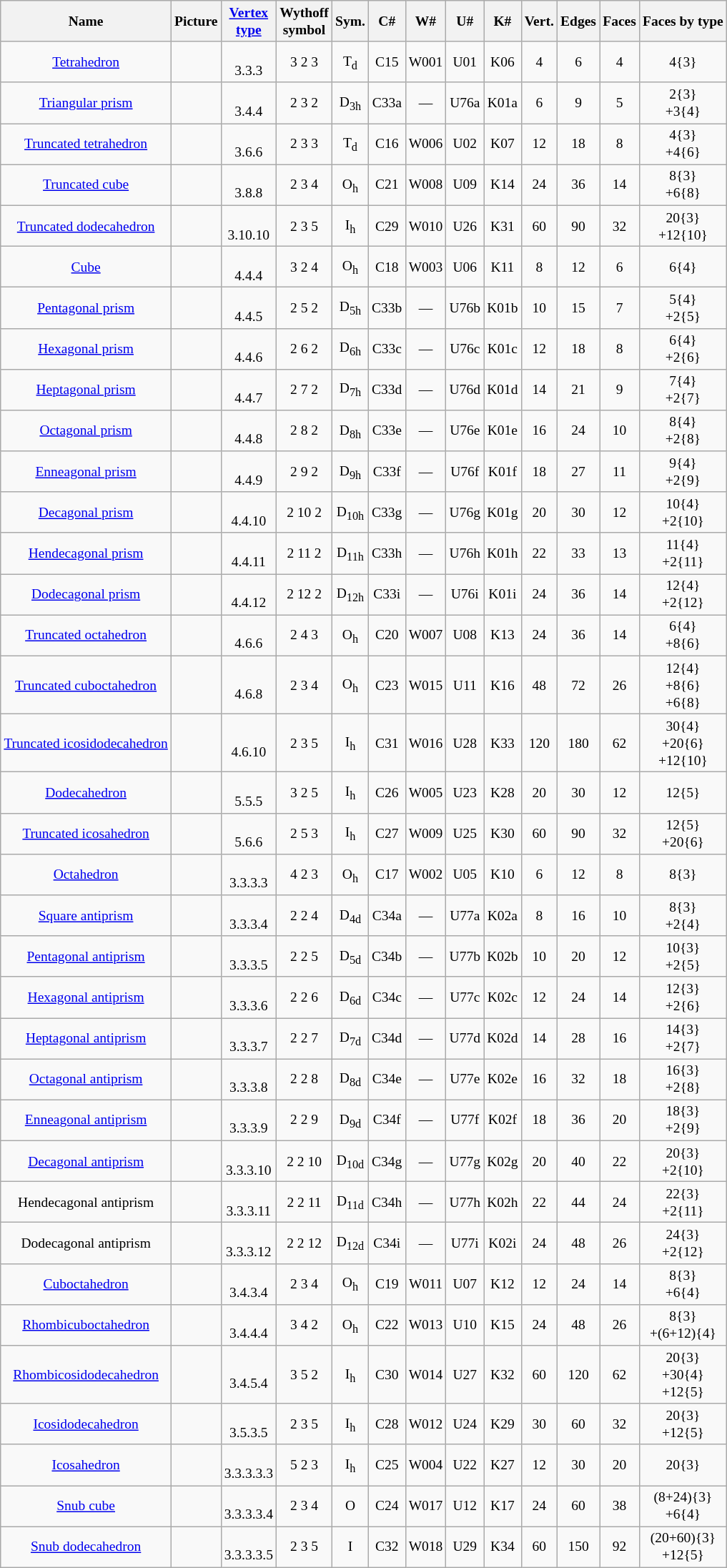<table class="wikitable sortable" style="text-align:center;font-size:small;">
<tr>
<th>Name</th>
<th>Picture</th>
<th><a href='#'>Vertex<br>type</a></th>
<th>Wythoff<br>symbol</th>
<th>Sym.</th>
<th>C#</th>
<th>W#</th>
<th>U#</th>
<th>K#</th>
<th>Vert.</th>
<th>Edges</th>
<th>Faces</th>
<th>Faces by type</th>
</tr>
<tr>
<td><a href='#'>Tetrahedron</a></td>
<td></td>
<td><br>3.3.3</td>
<td>3  2 3</td>
<td>T<sub>d</sub></td>
<td>C15</td>
<td>W001</td>
<td>U01</td>
<td>K06</td>
<td>4</td>
<td>6</td>
<td>4</td>
<td>4{3}</td>
</tr>
<tr>
<td><a href='#'>Triangular prism</a></td>
<td></td>
<td><br>3.4.4</td>
<td>2 3  2</td>
<td>D<sub>3h</sub></td>
<td>C33a</td>
<td>—</td>
<td>U76a</td>
<td>K01a</td>
<td>6</td>
<td>9</td>
<td>5</td>
<td>2{3}<br>+3{4}</td>
</tr>
<tr>
<td><a href='#'>Truncated tetrahedron</a></td>
<td></td>
<td><br>3.6.6</td>
<td>2 3  3</td>
<td>T<sub>d</sub></td>
<td>C16</td>
<td>W006</td>
<td>U02</td>
<td>K07</td>
<td>12</td>
<td>18</td>
<td>8</td>
<td>4{3}<br>+4{6}</td>
</tr>
<tr>
<td><a href='#'>Truncated cube</a></td>
<td></td>
<td><br>3.8.8</td>
<td>2 3  4</td>
<td>O<sub>h</sub></td>
<td>C21</td>
<td>W008</td>
<td>U09</td>
<td>K14</td>
<td>24</td>
<td>36</td>
<td>14</td>
<td>8{3}<br>+6{8}</td>
</tr>
<tr>
<td><a href='#'>Truncated dodecahedron</a></td>
<td></td>
<td><br>3.10.10</td>
<td>2 3  5</td>
<td>I<sub>h</sub></td>
<td>C29</td>
<td>W010</td>
<td>U26</td>
<td>K31</td>
<td>60</td>
<td>90</td>
<td>32</td>
<td>20{3}<br>+12{10}</td>
</tr>
<tr>
<td><a href='#'>Cube</a></td>
<td></td>
<td><br>4.4.4</td>
<td>3  2 4</td>
<td>O<sub>h</sub></td>
<td>C18</td>
<td>W003</td>
<td>U06</td>
<td>K11</td>
<td>8</td>
<td>12</td>
<td>6</td>
<td>6{4}</td>
</tr>
<tr>
<td><a href='#'>Pentagonal prism</a></td>
<td></td>
<td><br>4.4.5</td>
<td>2 5  2</td>
<td>D<sub>5h</sub></td>
<td>C33b</td>
<td>—</td>
<td>U76b</td>
<td>K01b</td>
<td>10</td>
<td>15</td>
<td>7</td>
<td>5{4}<br>+2{5}</td>
</tr>
<tr>
<td><a href='#'>Hexagonal prism</a></td>
<td></td>
<td><br>4.4.6</td>
<td>2 6  2</td>
<td>D<sub>6h</sub></td>
<td>C33c</td>
<td>—</td>
<td>U76c</td>
<td>K01c</td>
<td>12</td>
<td>18</td>
<td>8</td>
<td>6{4}<br>+2{6}</td>
</tr>
<tr>
<td><a href='#'>Heptagonal prism</a></td>
<td></td>
<td><br>4.4.7</td>
<td>2 7  2</td>
<td>D<sub>7h</sub></td>
<td>C33d</td>
<td>—</td>
<td>U76d</td>
<td>K01d</td>
<td>14</td>
<td>21</td>
<td>9</td>
<td>7{4}<br>+2{7}</td>
</tr>
<tr>
<td><a href='#'>Octagonal prism</a></td>
<td></td>
<td><br>4.4.8</td>
<td>2 8  2</td>
<td>D<sub>8h</sub></td>
<td>C33e</td>
<td>—</td>
<td>U76e</td>
<td>K01e</td>
<td>16</td>
<td>24</td>
<td>10</td>
<td>8{4}<br>+2{8}</td>
</tr>
<tr>
<td><a href='#'>Enneagonal prism</a></td>
<td></td>
<td><br>4.4.9</td>
<td>2 9  2</td>
<td>D<sub>9h</sub></td>
<td>C33f</td>
<td>—</td>
<td>U76f</td>
<td>K01f</td>
<td>18</td>
<td>27</td>
<td>11</td>
<td>9{4}<br>+2{9}</td>
</tr>
<tr>
<td><a href='#'>Decagonal prism</a></td>
<td></td>
<td><br>4.4.10</td>
<td>2 10  2</td>
<td>D<sub>10h</sub></td>
<td>C33g</td>
<td>—</td>
<td>U76g</td>
<td>K01g</td>
<td>20</td>
<td>30</td>
<td>12</td>
<td>10{4}<br>+2{10}</td>
</tr>
<tr>
<td><a href='#'>Hendecagonal prism</a></td>
<td></td>
<td><br>4.4.11</td>
<td>2 11  2</td>
<td>D<sub>11h</sub></td>
<td>C33h</td>
<td>—</td>
<td>U76h</td>
<td>K01h</td>
<td>22</td>
<td>33</td>
<td>13</td>
<td>11{4}<br>+2{11}</td>
</tr>
<tr>
<td><a href='#'>Dodecagonal prism</a></td>
<td></td>
<td><br>4.4.12</td>
<td>2 12  2</td>
<td>D<sub>12h</sub></td>
<td>C33i</td>
<td>—</td>
<td>U76i</td>
<td>K01i</td>
<td>24</td>
<td>36</td>
<td>14</td>
<td>12{4}<br>+2{12}</td>
</tr>
<tr>
<td><a href='#'>Truncated octahedron</a></td>
<td></td>
<td><br>4.6.6</td>
<td>2 4  3</td>
<td>O<sub>h</sub></td>
<td>C20</td>
<td>W007</td>
<td>U08</td>
<td>K13</td>
<td>24</td>
<td>36</td>
<td>14</td>
<td>6{4}<br>+8{6}</td>
</tr>
<tr>
<td><a href='#'>Truncated cuboctahedron</a></td>
<td></td>
<td><br>4.6.8</td>
<td>2 3 4 </td>
<td>O<sub>h</sub></td>
<td>C23</td>
<td>W015</td>
<td>U11</td>
<td>K16</td>
<td>48</td>
<td>72</td>
<td>26</td>
<td>12{4}<br>+8{6}<br>+6{8}</td>
</tr>
<tr>
<td><a href='#'>Truncated icosidodecahedron</a></td>
<td></td>
<td><br>4.6.10</td>
<td>2 3 5 </td>
<td>I<sub>h</sub></td>
<td>C31</td>
<td>W016</td>
<td>U28</td>
<td>K33</td>
<td>120</td>
<td>180</td>
<td>62</td>
<td>30{4}<br>+20{6}<br>+12{10}</td>
</tr>
<tr>
<td><a href='#'>Dodecahedron</a></td>
<td></td>
<td><br>5.5.5</td>
<td>3  2 5</td>
<td>I<sub>h</sub></td>
<td>C26</td>
<td>W005</td>
<td>U23</td>
<td>K28</td>
<td>20</td>
<td>30</td>
<td>12</td>
<td>12{5}</td>
</tr>
<tr>
<td><a href='#'>Truncated icosahedron</a></td>
<td></td>
<td><br>5.6.6</td>
<td>2 5  3</td>
<td>I<sub>h</sub></td>
<td>C27</td>
<td>W009</td>
<td>U25</td>
<td>K30</td>
<td>60</td>
<td>90</td>
<td>32</td>
<td>12{5}<br>+20{6}</td>
</tr>
<tr>
<td><a href='#'>Octahedron</a></td>
<td></td>
<td><br>3.3.3.3</td>
<td>4  2 3</td>
<td>O<sub>h</sub></td>
<td>C17</td>
<td>W002</td>
<td>U05</td>
<td>K10</td>
<td>6</td>
<td>12</td>
<td>8</td>
<td>8{3}</td>
</tr>
<tr>
<td><a href='#'>Square antiprism</a></td>
<td></td>
<td><br>3.3.3.4</td>
<td> 2 2 4</td>
<td>D<sub>4d</sub></td>
<td>C34a</td>
<td>—</td>
<td>U77a</td>
<td>K02a</td>
<td>8</td>
<td>16</td>
<td>10</td>
<td>8{3}<br>+2{4}</td>
</tr>
<tr>
<td><a href='#'>Pentagonal antiprism</a></td>
<td></td>
<td><br>3.3.3.5</td>
<td> 2 2 5</td>
<td>D<sub>5d</sub></td>
<td>C34b</td>
<td>—</td>
<td>U77b</td>
<td>K02b</td>
<td>10</td>
<td>20</td>
<td>12</td>
<td>10{3}<br>+2{5}</td>
</tr>
<tr>
<td><a href='#'>Hexagonal antiprism</a></td>
<td></td>
<td><br>3.3.3.6</td>
<td> 2 2 6</td>
<td>D<sub>6d</sub></td>
<td>C34c</td>
<td>—</td>
<td>U77c</td>
<td>K02c</td>
<td>12</td>
<td>24</td>
<td>14</td>
<td>12{3}<br>+2{6}</td>
</tr>
<tr>
<td><a href='#'>Heptagonal antiprism</a></td>
<td></td>
<td><br>3.3.3.7</td>
<td> 2 2 7</td>
<td>D<sub>7d</sub></td>
<td>C34d</td>
<td>—</td>
<td>U77d</td>
<td>K02d</td>
<td>14</td>
<td>28</td>
<td>16</td>
<td>14{3}<br>+2{7}</td>
</tr>
<tr>
<td><a href='#'>Octagonal antiprism</a></td>
<td></td>
<td><br>3.3.3.8</td>
<td> 2 2 8</td>
<td>D<sub>8d</sub></td>
<td>C34e</td>
<td>—</td>
<td>U77e</td>
<td>K02e</td>
<td>16</td>
<td>32</td>
<td>18</td>
<td>16{3}<br>+2{8}</td>
</tr>
<tr>
<td><a href='#'>Enneagonal antiprism</a></td>
<td></td>
<td><br>3.3.3.9</td>
<td> 2 2 9</td>
<td>D<sub>9d</sub></td>
<td>C34f</td>
<td>—</td>
<td>U77f</td>
<td>K02f</td>
<td>18</td>
<td>36</td>
<td>20</td>
<td>18{3}<br>+2{9}</td>
</tr>
<tr>
<td><a href='#'>Decagonal antiprism</a></td>
<td></td>
<td><br>3.3.3.10</td>
<td> 2 2 10</td>
<td>D<sub>10d</sub></td>
<td>C34g</td>
<td>—</td>
<td>U77g</td>
<td>K02g</td>
<td>20</td>
<td>40</td>
<td>22</td>
<td>20{3}<br>+2{10}</td>
</tr>
<tr>
<td>Hendecagonal antiprism</td>
<td></td>
<td><br>3.3.3.11</td>
<td> 2 2 11</td>
<td>D<sub>11d</sub></td>
<td>C34h</td>
<td>—</td>
<td>U77h</td>
<td>K02h</td>
<td>22</td>
<td>44</td>
<td>24</td>
<td>22{3}<br>+2{11}</td>
</tr>
<tr>
<td>Dodecagonal antiprism</td>
<td></td>
<td><br>3.3.3.12</td>
<td> 2 2 12</td>
<td>D<sub>12d</sub></td>
<td>C34i</td>
<td>—</td>
<td>U77i</td>
<td>K02i</td>
<td>24</td>
<td>48</td>
<td>26</td>
<td>24{3}<br>+2{12}</td>
</tr>
<tr>
<td><a href='#'>Cuboctahedron</a></td>
<td></td>
<td><br>3.4.3.4</td>
<td>2  3 4</td>
<td>O<sub>h</sub></td>
<td>C19</td>
<td>W011</td>
<td>U07</td>
<td>K12</td>
<td>12</td>
<td>24</td>
<td>14</td>
<td>8{3}<br>+6{4}</td>
</tr>
<tr>
<td><a href='#'>Rhombicuboctahedron</a></td>
<td></td>
<td><br>3.4.4.4</td>
<td>3 4  2</td>
<td>O<sub>h</sub></td>
<td>C22</td>
<td>W013</td>
<td>U10</td>
<td>K15</td>
<td>24</td>
<td>48</td>
<td>26</td>
<td>8{3}<br>+(6+12){4}</td>
</tr>
<tr>
<td><a href='#'>Rhombicosidodecahedron</a></td>
<td></td>
<td><br>3.4.5.4</td>
<td>3 5  2</td>
<td>I<sub>h</sub></td>
<td>C30</td>
<td>W014</td>
<td>U27</td>
<td>K32</td>
<td>60</td>
<td>120</td>
<td>62</td>
<td>20{3}<br>+30{4}<br>+12{5}</td>
</tr>
<tr>
<td><a href='#'>Icosidodecahedron</a></td>
<td></td>
<td><br>3.5.3.5</td>
<td>2  3 5</td>
<td>I<sub>h</sub></td>
<td>C28</td>
<td>W012</td>
<td>U24</td>
<td>K29</td>
<td>30</td>
<td>60</td>
<td>32</td>
<td>20{3}<br>+12{5}</td>
</tr>
<tr>
<td><a href='#'>Icosahedron</a></td>
<td></td>
<td><br>3.3.3.3.3</td>
<td>5  2 3</td>
<td>I<sub>h</sub></td>
<td>C25</td>
<td>W004</td>
<td>U22</td>
<td>K27</td>
<td>12</td>
<td>30</td>
<td>20</td>
<td>20{3}</td>
</tr>
<tr>
<td><a href='#'>Snub cube</a></td>
<td></td>
<td><br>3.3.3.3.4</td>
<td> 2 3 4</td>
<td>O</td>
<td>C24</td>
<td>W017</td>
<td>U12</td>
<td>K17</td>
<td>24</td>
<td>60</td>
<td>38</td>
<td>(8+24){3}<br>+6{4}</td>
</tr>
<tr>
<td><a href='#'>Snub dodecahedron</a></td>
<td></td>
<td><br>3.3.3.3.5</td>
<td> 2 3 5</td>
<td>I</td>
<td>C32</td>
<td>W018</td>
<td>U29</td>
<td>K34</td>
<td>60</td>
<td>150</td>
<td>92</td>
<td>(20+60){3}<br>+12{5}</td>
</tr>
</table>
